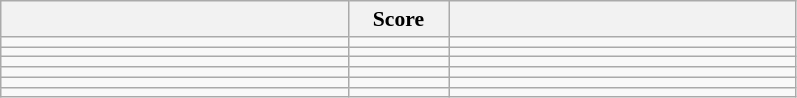<table class="wikitable" style="text-align:left; font-size:90% ">
<tr>
<th width=225></th>
<th width=60>Score</th>
<th width=225></th>
</tr>
<tr>
<td><strong></strong></td>
<td align=center><strong> </strong></td>
<td></td>
</tr>
<tr>
<td><strong></strong></td>
<td align=center><strong> </strong></td>
<td></td>
</tr>
<tr>
<td><strong></strong></td>
<td align=center><strong> </strong></td>
<td></td>
</tr>
<tr>
<td><strong></strong></td>
<td align=center><strong> </strong></td>
<td></td>
</tr>
<tr>
<td><strong></strong></td>
<td align=center><strong> </strong></td>
<td></td>
</tr>
<tr>
<td><strong></strong></td>
<td align=center><strong> </strong></td>
<td></td>
</tr>
</table>
